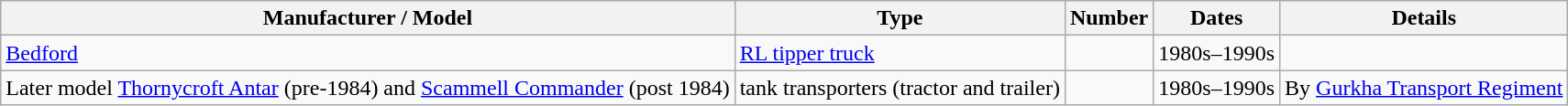<table class=wikitable>
<tr>
<th>Manufacturer / Model</th>
<th>Type</th>
<th>Number</th>
<th>Dates</th>
<th>Details</th>
</tr>
<tr>
<td><a href='#'>Bedford</a></td>
<td><a href='#'>RL tipper truck</a></td>
<td></td>
<td>1980s–1990s</td>
<td></td>
</tr>
<tr>
<td>Later model <a href='#'>Thornycroft Antar</a> (pre-1984) and <a href='#'>Scammell Commander</a> (post 1984)</td>
<td>tank transporters (tractor and trailer)</td>
<td></td>
<td>1980s–1990s</td>
<td>By <a href='#'>Gurkha Transport Regiment</a></td>
</tr>
</table>
